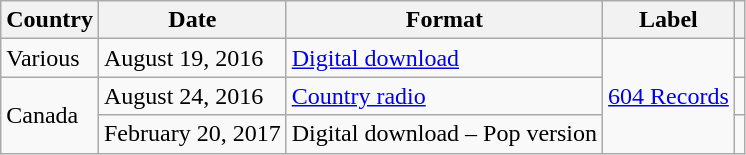<table class="wikitable">
<tr>
<th>Country</th>
<th>Date</th>
<th>Format</th>
<th>Label</th>
<th></th>
</tr>
<tr>
<td>Various</td>
<td>August 19, 2016</td>
<td><a href='#'>Digital download</a></td>
<td rowspan="3"><a href='#'>604 Records</a></td>
<td></td>
</tr>
<tr>
<td rowspan="2">Canada</td>
<td>August 24, 2016</td>
<td><a href='#'>Country radio</a></td>
<td></td>
</tr>
<tr>
<td>February 20, 2017</td>
<td>Digital download – Pop version</td>
<td></td>
</tr>
</table>
